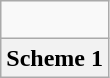<table class="wikitable">
<tr align="center">
<td><br></td>
</tr>
<tr align="center">
<th>Scheme 1</th>
</tr>
</table>
